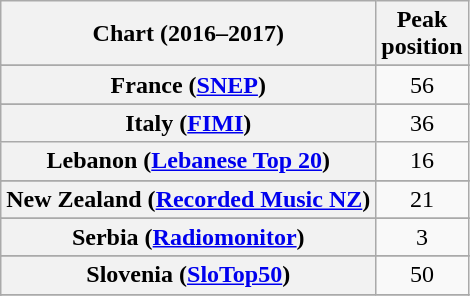<table class="wikitable sortable plainrowheaders" style="text-align:center">
<tr>
<th>Chart (2016–2017)</th>
<th>Peak<br>position</th>
</tr>
<tr>
</tr>
<tr>
</tr>
<tr>
</tr>
<tr>
</tr>
<tr>
</tr>
<tr>
</tr>
<tr>
</tr>
<tr>
</tr>
<tr>
</tr>
<tr>
<th scope="row">France (<a href='#'>SNEP</a>)</th>
<td>56</td>
</tr>
<tr>
</tr>
<tr>
</tr>
<tr>
</tr>
<tr>
</tr>
<tr>
<th scope="row">Italy (<a href='#'>FIMI</a>)</th>
<td>36</td>
</tr>
<tr>
<th scope="row">Lebanon (<a href='#'>Lebanese Top 20</a>)</th>
<td>16</td>
</tr>
<tr>
</tr>
<tr>
</tr>
<tr>
<th scope="row">New Zealand (<a href='#'>Recorded Music NZ</a>)</th>
<td>21</td>
</tr>
<tr>
</tr>
<tr>
</tr>
<tr>
<th scope="row">Serbia (<a href='#'>Radiomonitor</a>)</th>
<td>3</td>
</tr>
<tr>
</tr>
<tr>
</tr>
<tr>
<th scope="row">Slovenia (<a href='#'>SloTop50</a>)</th>
<td>50</td>
</tr>
<tr>
</tr>
<tr>
</tr>
<tr>
</tr>
<tr>
</tr>
<tr>
</tr>
<tr>
</tr>
<tr>
</tr>
<tr>
</tr>
<tr>
</tr>
<tr>
</tr>
<tr>
</tr>
<tr>
</tr>
</table>
